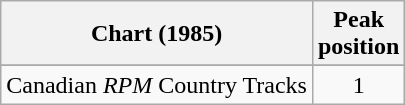<table class="wikitable sortable">
<tr>
<th align="left">Chart (1985)</th>
<th align="center">Peak<br>position</th>
</tr>
<tr>
</tr>
<tr>
<td align="left">Canadian <em>RPM</em> Country Tracks</td>
<td align="center">1</td>
</tr>
</table>
